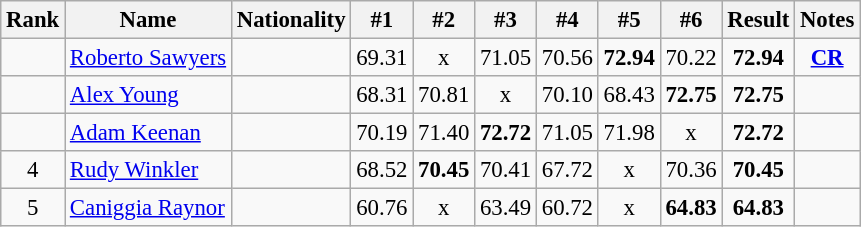<table class="wikitable sortable" style="text-align:center;font-size:95%">
<tr>
<th>Rank</th>
<th>Name</th>
<th>Nationality</th>
<th>#1</th>
<th>#2</th>
<th>#3</th>
<th>#4</th>
<th>#5</th>
<th>#6</th>
<th>Result</th>
<th>Notes</th>
</tr>
<tr>
<td></td>
<td align=left><a href='#'>Roberto Sawyers</a></td>
<td align=left></td>
<td>69.31</td>
<td>x</td>
<td>71.05</td>
<td>70.56</td>
<td><strong>72.94</strong></td>
<td>70.22</td>
<td><strong>72.94</strong></td>
<td><strong><a href='#'>CR</a></strong></td>
</tr>
<tr>
<td></td>
<td align=left><a href='#'>Alex Young</a></td>
<td align=left></td>
<td>68.31</td>
<td>70.81</td>
<td>x</td>
<td>70.10</td>
<td>68.43</td>
<td><strong>72.75</strong></td>
<td><strong>72.75</strong></td>
<td></td>
</tr>
<tr>
<td></td>
<td align=left><a href='#'>Adam Keenan</a></td>
<td align=left></td>
<td>70.19</td>
<td>71.40</td>
<td><strong>72.72</strong></td>
<td>71.05</td>
<td>71.98</td>
<td>x</td>
<td><strong>72.72</strong></td>
<td></td>
</tr>
<tr>
<td>4</td>
<td align=left><a href='#'>Rudy Winkler</a></td>
<td align=left></td>
<td>68.52</td>
<td><strong>70.45</strong></td>
<td>70.41</td>
<td>67.72</td>
<td>x</td>
<td>70.36</td>
<td><strong>70.45</strong></td>
<td></td>
</tr>
<tr>
<td>5</td>
<td align=left><a href='#'>Caniggia Raynor</a></td>
<td align=left></td>
<td>60.76</td>
<td>x</td>
<td>63.49</td>
<td>60.72</td>
<td>x</td>
<td><strong>64.83</strong></td>
<td><strong>64.83</strong></td>
<td></td>
</tr>
</table>
